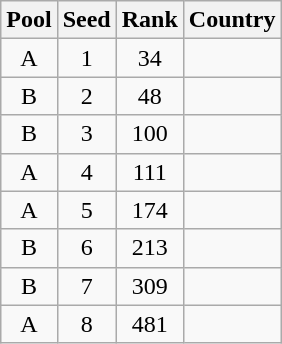<table class="wikitable sortable" style="text-align:center">
<tr>
<th>Pool</th>
<th>Seed</th>
<th>Rank</th>
<th>Country</th>
</tr>
<tr>
<td>A</td>
<td>1</td>
<td>34</td>
<td align=left></td>
</tr>
<tr>
<td>B</td>
<td>2</td>
<td>48</td>
<td align=left></td>
</tr>
<tr>
<td>B</td>
<td>3</td>
<td>100</td>
<td align=left></td>
</tr>
<tr>
<td>A</td>
<td>4</td>
<td>111</td>
<td align=left></td>
</tr>
<tr>
<td>A</td>
<td>5</td>
<td>174</td>
<td align=left></td>
</tr>
<tr>
<td>B</td>
<td>6</td>
<td>213</td>
<td align=left></td>
</tr>
<tr>
<td>B</td>
<td>7</td>
<td>309</td>
<td align=left></td>
</tr>
<tr>
<td>A</td>
<td>8</td>
<td>481</td>
<td align=left></td>
</tr>
</table>
